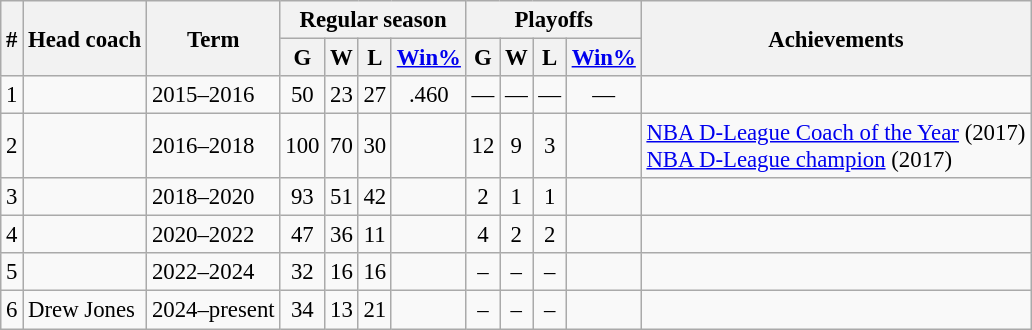<table class="wikitable sortable" style="font-size:95%; text-align:center">
<tr>
<th scope="col" rowspan="2">#</th>
<th scope="col" rowspan="2">Head coach</th>
<th scope="col" rowspan="2">Term</th>
<th scope="col" colspan="4">Regular season</th>
<th scope="col" colspan="4">Playoffs</th>
<th scope="col" rowspan="2">Achievements</th>
</tr>
<tr>
<th>G</th>
<th>W</th>
<th>L</th>
<th><a href='#'>Win%</a></th>
<th>G</th>
<th>W</th>
<th>L</th>
<th><a href='#'>Win%</a></th>
</tr>
<tr>
<td align=left>1</td>
<td align=left></td>
<td align=left>2015–2016</td>
<td>50</td>
<td>23</td>
<td>27</td>
<td>.460</td>
<td>—</td>
<td>—</td>
<td>—</td>
<td>—</td>
<td align=left></td>
</tr>
<tr>
<td align=left>2</td>
<td align=left></td>
<td align=left>2016–2018</td>
<td>100</td>
<td>70</td>
<td>30</td>
<td></td>
<td>12</td>
<td>9</td>
<td>3</td>
<td></td>
<td align=left><a href='#'>NBA D-League Coach of the Year</a> (2017)<br><a href='#'>NBA D-League champion</a> (2017)</td>
</tr>
<tr>
<td align=left>3</td>
<td align=left></td>
<td align=left>2018–2020</td>
<td>93</td>
<td>51</td>
<td>42</td>
<td></td>
<td>2</td>
<td>1</td>
<td>1</td>
<td></td>
<td align=left></td>
</tr>
<tr>
<td align=left>4</td>
<td align=left></td>
<td align=left>2020–2022</td>
<td>47</td>
<td>36</td>
<td>11</td>
<td></td>
<td>4</td>
<td>2</td>
<td>2</td>
<td></td>
<td align=left></td>
</tr>
<tr>
<td align=left>5</td>
<td align=left></td>
<td align=left>2022–2024</td>
<td>32</td>
<td>16</td>
<td>16</td>
<td></td>
<td>–</td>
<td>–</td>
<td>–</td>
<td></td>
<td align=left></td>
</tr>
<tr>
<td align=left>6</td>
<td align=left>Drew Jones</td>
<td align=left>2024–present</td>
<td>34</td>
<td>13</td>
<td>21</td>
<td></td>
<td>–</td>
<td>–</td>
<td>–</td>
<td></td>
<td align=left></td>
</tr>
</table>
